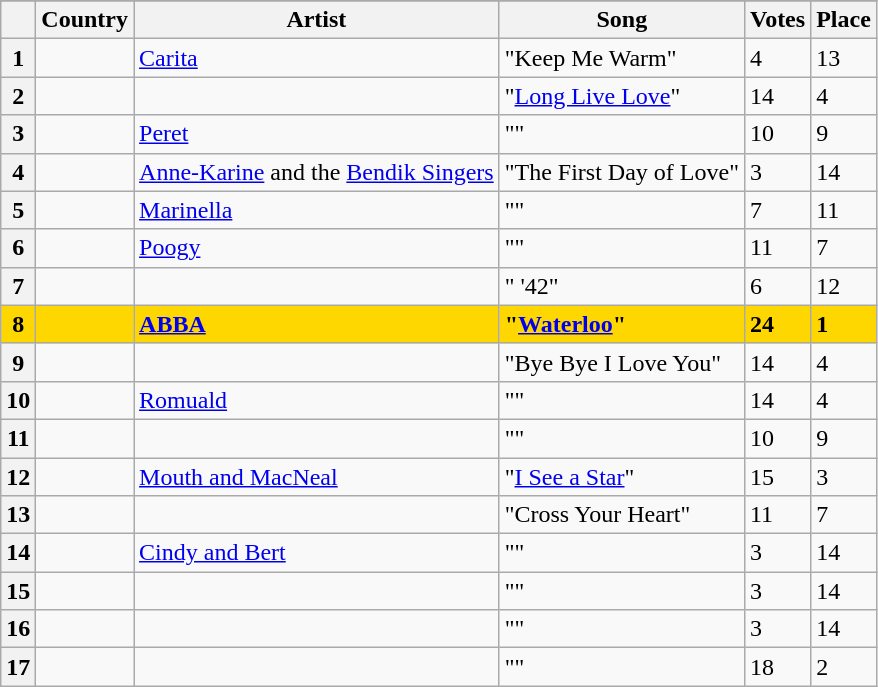<table class="sortable wikitable plainrowheaders">
<tr>
</tr>
<tr>
<th scope="col"></th>
<th scope="col">Country</th>
<th scope="col">Artist</th>
<th scope="col">Song</th>
<th scope="col" class="unsortable">Votes</th>
<th scope="col">Place</th>
</tr>
<tr>
<th scope="row" style="text-align:center;">1</th>
<td></td>
<td><a href='#'>Carita</a></td>
<td>"Keep Me Warm"</td>
<td>4</td>
<td>13</td>
</tr>
<tr>
<th scope="row" style="text-align:center;">2</th>
<td></td>
<td></td>
<td>"<a href='#'>Long Live Love</a>"</td>
<td>14</td>
<td>4</td>
</tr>
<tr>
<th scope="row" style="text-align:center;">3</th>
<td></td>
<td><a href='#'>Peret</a></td>
<td>""</td>
<td>10</td>
<td>9</td>
</tr>
<tr>
<th scope="row" style="text-align:center;">4</th>
<td></td>
<td><a href='#'>Anne-Karine</a> and the <a href='#'>Bendik Singers</a></td>
<td>"The First Day of Love"</td>
<td>3</td>
<td>14</td>
</tr>
<tr>
<th scope="row" style="text-align:center;">5</th>
<td></td>
<td><a href='#'>Marinella</a></td>
<td>""</td>
<td>7</td>
<td>11</td>
</tr>
<tr>
<th scope="row" style="text-align:center;">6</th>
<td></td>
<td><a href='#'>Poogy</a></td>
<td>""</td>
<td>11</td>
<td>7</td>
</tr>
<tr>
<th scope="row" style="text-align:center;">7</th>
<td></td>
<td></td>
<td>" '42"</td>
<td>6</td>
<td>12</td>
</tr>
<tr style="font-weight:bold; background:gold;">
<th scope="row" style="text-align:center; font-weight:bold; background:gold;">8</th>
<td></td>
<td><a href='#'>ABBA</a></td>
<td>"<a href='#'>Waterloo</a>"</td>
<td>24</td>
<td>1</td>
</tr>
<tr>
<th scope="row" style="text-align:center;">9</th>
<td></td>
<td></td>
<td>"Bye Bye I Love You"</td>
<td>14</td>
<td>4</td>
</tr>
<tr>
<th scope="row" style="text-align:center;">10</th>
<td></td>
<td><a href='#'>Romuald</a></td>
<td>""</td>
<td>14</td>
<td>4</td>
</tr>
<tr>
<th scope="row" style="text-align:center;">11</th>
<td></td>
<td></td>
<td>""</td>
<td>10</td>
<td>9</td>
</tr>
<tr>
<th scope="row" style="text-align:center;">12</th>
<td></td>
<td><a href='#'>Mouth and MacNeal</a></td>
<td>"<a href='#'>I See a Star</a>"</td>
<td>15</td>
<td>3</td>
</tr>
<tr>
<th scope="row" style="text-align:center;">13</th>
<td></td>
<td></td>
<td>"Cross Your Heart"</td>
<td>11</td>
<td>7</td>
</tr>
<tr>
<th scope="row" style="text-align:center;">14</th>
<td></td>
<td><a href='#'>Cindy and Bert</a></td>
<td>""</td>
<td>3</td>
<td>14</td>
</tr>
<tr>
<th scope="row" style="text-align:center;">15</th>
<td></td>
<td></td>
<td>""</td>
<td>3</td>
<td>14</td>
</tr>
<tr>
<th scope="row" style="text-align:center;">16</th>
<td></td>
<td></td>
<td>""</td>
<td>3</td>
<td>14</td>
</tr>
<tr>
<th scope="row" style="text-align:center;">17</th>
<td></td>
<td></td>
<td>""</td>
<td>18</td>
<td>2</td>
</tr>
</table>
